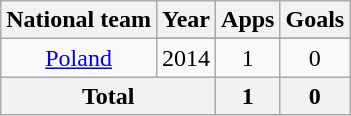<table class="wikitable" style="text-align:center">
<tr>
<th>National team</th>
<th>Year</th>
<th>Apps</th>
<th>Goals</th>
</tr>
<tr>
<td rowspan=2><a href='#'>Poland</a></td>
</tr>
<tr>
<td>2014</td>
<td>1</td>
<td>0</td>
</tr>
<tr>
<th colspan="2">Total</th>
<th>1</th>
<th>0</th>
</tr>
</table>
